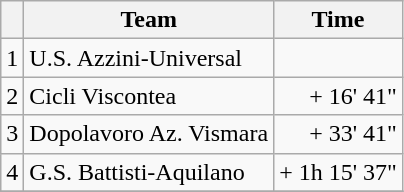<table class="wikitable">
<tr>
<th></th>
<th>Team</th>
<th>Time</th>
</tr>
<tr>
<td style="text-align:center">1</td>
<td>U.S. Azzini-Universal</td>
<td align="right"></td>
</tr>
<tr>
<td style="text-align:center">2</td>
<td>Cicli Viscontea</td>
<td align="right">+ 16' 41"</td>
</tr>
<tr>
<td style="text-align:center">3</td>
<td>Dopolavoro Az. Vismara</td>
<td align="right">+ 33' 41"</td>
</tr>
<tr>
<td style="text-align:center">4</td>
<td>G.S. Battisti-Aquilano</td>
<td align="right">+ 1h 15' 37"</td>
</tr>
<tr>
</tr>
</table>
